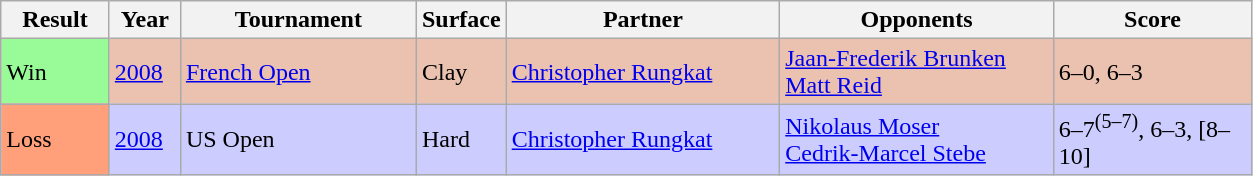<table class="sortable wikitable">
<tr>
<th style="width:65px;">Result</th>
<th style="width:40px;">Year</th>
<th style="width:150px;">Tournament</th>
<th style="width:50px;">Surface</th>
<th style="width:175px;">Partner</th>
<th style="width:175px;">Opponents</th>
<th style="width:125px;" class="unsortable">Score</th>
</tr>
<tr style="background:#ebc2af;">
<td style="background:#98fb98;">Win</td>
<td><a href='#'>2008</a></td>
<td><a href='#'>French Open</a></td>
<td>Clay</td>
<td> <a href='#'>Christopher Rungkat</a></td>
<td><a href='#'>Jaan-Frederik Brunken</a> <br>  <a href='#'>Matt Reid</a></td>
<td>6–0, 6–3</td>
</tr>
<tr style="background:#ccccff;">
<td style="background:#ffa07a;">Loss</td>
<td><a href='#'>2008</a></td>
<td>US Open</td>
<td>Hard</td>
<td> <a href='#'>Christopher Rungkat</a></td>
<td> <a href='#'>Nikolaus Moser</a> <br>  <a href='#'>Cedrik-Marcel Stebe</a></td>
<td>6–7<sup>(5–7)</sup>, 6–3, [8–10]</td>
</tr>
</table>
